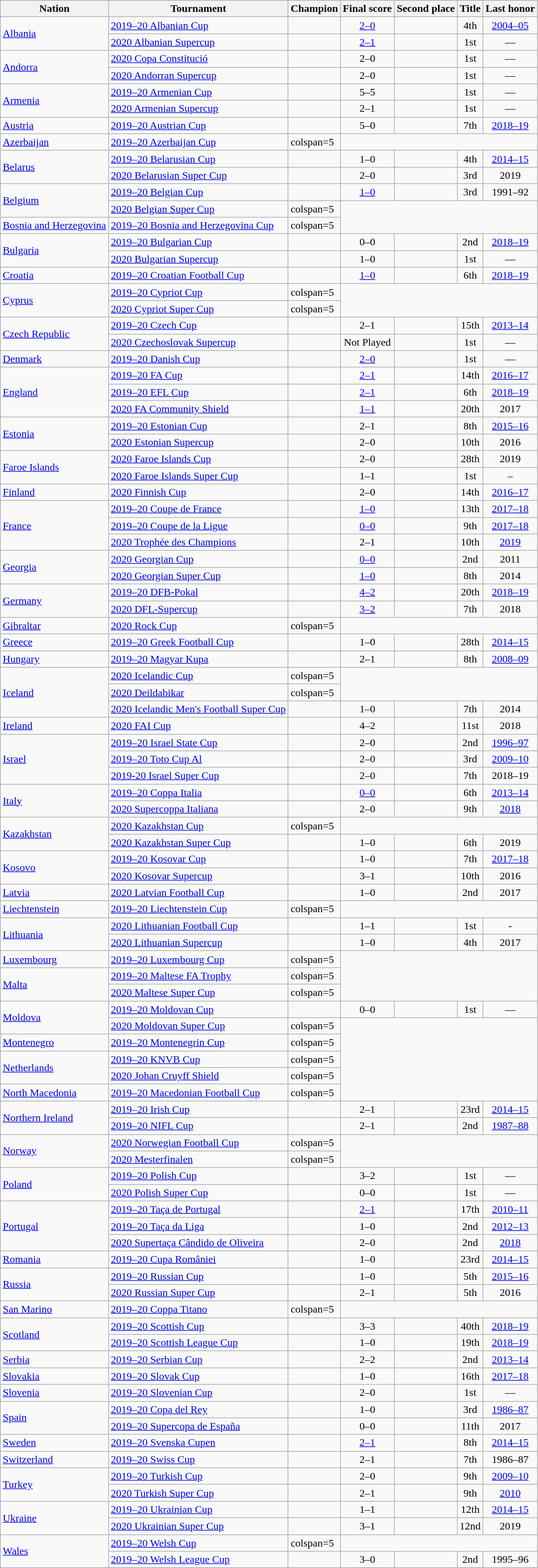<table class="wikitable sortable">
<tr>
<th>Nation</th>
<th>Tournament</th>
<th>Champion</th>
<th>Final score</th>
<th>Second place</th>
<th data-sort-type="number">Title</th>
<th>Last honor</th>
</tr>
<tr>
<td rowspan=2> <a href='#'>Albania</a></td>
<td><a href='#'>2019–20 Albanian Cup</a></td>
<td></td>
<td align=center><a href='#'>2–0</a></td>
<td></td>
<td align=center>4th</td>
<td align=center><a href='#'>2004–05</a></td>
</tr>
<tr>
<td><a href='#'>2020 Albanian Supercup</a></td>
<td></td>
<td align=center><a href='#'>2–1</a></td>
<td></td>
<td align=center>1st</td>
<td align=center>—</td>
</tr>
<tr>
<td rowspan=2> <a href='#'>Andorra</a></td>
<td><a href='#'>2020 Copa Constitució</a></td>
<td></td>
<td align=center>2–0</td>
<td></td>
<td align=center>1st</td>
<td align=center>—</td>
</tr>
<tr>
<td><a href='#'>2020 Andorran Supercup</a></td>
<td></td>
<td align=center>2–0</td>
<td></td>
<td align=center>1st</td>
<td align=center>—</td>
</tr>
<tr>
<td rowspan=2> <a href='#'>Armenia</a></td>
<td><a href='#'>2019–20 Armenian Cup</a></td>
<td></td>
<td align=center>5–5  </td>
<td></td>
<td align=center>1st</td>
<td align=center>—</td>
</tr>
<tr>
<td><a href='#'>2020 Armenian Supercup</a></td>
<td></td>
<td align=center>2–1 </td>
<td></td>
<td align=center>1st</td>
<td align=center>—</td>
</tr>
<tr>
<td> <a href='#'>Austria</a></td>
<td><a href='#'>2019–20 Austrian Cup</a></td>
<td></td>
<td align=center>5–0</td>
<td></td>
<td align=center>7th</td>
<td align=center><a href='#'>2018–19</a></td>
</tr>
<tr>
<td> <a href='#'>Azerbaijan</a></td>
<td><a href='#'>2019–20 Azerbaijan Cup</a></td>
<td>colspan=5 </td>
</tr>
<tr>
<td rowspan=2> <a href='#'>Belarus</a></td>
<td><a href='#'>2019–20 Belarusian Cup</a></td>
<td></td>
<td align=center>1–0 </td>
<td></td>
<td align=center>4th</td>
<td align=center><a href='#'>2014–15</a></td>
</tr>
<tr>
<td><a href='#'>2020 Belarusian Super Cup</a></td>
<td></td>
<td align=center>2–0</td>
<td></td>
<td align=center>3rd</td>
<td align=center>2019</td>
</tr>
<tr>
<td rowspan=2> <a href='#'>Belgium</a></td>
<td><a href='#'>2019–20 Belgian Cup</a></td>
<td></td>
<td align=center><a href='#'>1–0</a></td>
<td></td>
<td align=center>3rd</td>
<td align=center>1991–92</td>
</tr>
<tr>
<td><a href='#'>2020 Belgian Super Cup</a></td>
<td>colspan=5 </td>
</tr>
<tr>
<td> <a href='#'>Bosnia and Herzegovina</a></td>
<td><a href='#'>2019–20 Bosnia and Herzegovina Cup</a></td>
<td>colspan=5 </td>
</tr>
<tr>
<td rowspan=2> <a href='#'>Bulgaria</a></td>
<td><a href='#'>2019–20 Bulgarian Cup</a></td>
<td></td>
<td align=center>0–0  </td>
<td></td>
<td align=center>2nd</td>
<td align=center><a href='#'>2018–19</a></td>
</tr>
<tr>
<td><a href='#'>2020 Bulgarian Supercup</a></td>
<td></td>
<td align=center>1–0</td>
<td></td>
<td align=center>1st</td>
<td align=center>—</td>
</tr>
<tr>
<td> <a href='#'>Croatia</a></td>
<td><a href='#'>2019–20 Croatian Football Cup</a></td>
<td></td>
<td align=center><a href='#'>1–0</a></td>
<td></td>
<td align=center>6th</td>
<td align=center><a href='#'>2018–19</a></td>
</tr>
<tr>
<td rowspan=2> <a href='#'>Cyprus</a></td>
<td><a href='#'>2019–20 Cypriot Cup</a></td>
<td>colspan=5 </td>
</tr>
<tr>
<td><a href='#'>2020 Cypriot Super Cup</a></td>
<td>colspan=5 </td>
</tr>
<tr>
<td rowspan=2> <a href='#'>Czech Republic</a></td>
<td><a href='#'>2019–20 Czech Cup</a></td>
<td></td>
<td align=center>2–1</td>
<td></td>
<td align=center>15th</td>
<td align=center><a href='#'>2013–14</a></td>
</tr>
<tr>
<td><a href='#'>2020 Czechoslovak Supercup</a></td>
<td></td>
<td align=center>Not Played</td>
<td></td>
<td align=center>1st</td>
<td align=center>—</td>
</tr>
<tr>
<td> <a href='#'>Denmark</a></td>
<td><a href='#'>2019–20 Danish Cup</a></td>
<td></td>
<td align=center><a href='#'>2–0</a></td>
<td></td>
<td align=center>1st</td>
<td align=center>—</td>
</tr>
<tr>
<td rowspan=3> <a href='#'>England</a></td>
<td><a href='#'>2019–20 FA Cup</a></td>
<td></td>
<td align=center><a href='#'>2–1</a></td>
<td></td>
<td align=center>14th</td>
<td align=center><a href='#'>2016–17</a></td>
</tr>
<tr>
<td><a href='#'>2019–20 EFL Cup</a></td>
<td></td>
<td align=center><a href='#'>2–1</a></td>
<td></td>
<td align=center>6th</td>
<td align=center><a href='#'>2018–19</a></td>
</tr>
<tr>
<td><a href='#'>2020 FA Community Shield</a></td>
<td></td>
<td align=center><a href='#'>1–1</a> </td>
<td></td>
<td align=center>20th</td>
<td align=center>2017</td>
</tr>
<tr>
<td rowspan=2> <a href='#'>Estonia</a></td>
<td><a href='#'>2019–20 Estonian Cup</a></td>
<td></td>
<td align=center>2–1</td>
<td></td>
<td align=center>8th</td>
<td align=center><a href='#'>2015–16</a></td>
</tr>
<tr>
<td><a href='#'>2020 Estonian Supercup</a></td>
<td></td>
<td align=center>2–0</td>
<td></td>
<td align=center>10th</td>
<td align=center>2016</td>
</tr>
<tr>
<td rowspan=2> <a href='#'>Faroe Islands</a></td>
<td><a href='#'>2020 Faroe Islands Cup</a></td>
<td></td>
<td align=center>2–0</td>
<td></td>
<td align=center>28th</td>
<td align=center>2019</td>
</tr>
<tr>
<td><a href='#'>2020 Faroe Islands Super Cup</a></td>
<td></td>
<td align=center>1–1 </td>
<td></td>
<td align=center>1st</td>
<td align=center>–</td>
</tr>
<tr>
<td> <a href='#'>Finland</a></td>
<td><a href='#'>2020 Finnish Cup</a></td>
<td></td>
<td align=center>2–0</td>
<td></td>
<td align=center>14th</td>
<td align=center><a href='#'>2016–17</a></td>
</tr>
<tr>
<td rowspan=3> <a href='#'>France</a></td>
<td><a href='#'>2019–20 Coupe de France</a></td>
<td></td>
<td align=center><a href='#'>1–0</a></td>
<td></td>
<td align=center>13th</td>
<td align=center><a href='#'>2017–18</a></td>
</tr>
<tr>
<td><a href='#'>2019–20 Coupe de la Ligue</a></td>
<td></td>
<td align=center><a href='#'>0–0</a>  </td>
<td></td>
<td align=center>9th</td>
<td align=center><a href='#'>2017–18</a></td>
</tr>
<tr>
<td><a href='#'>2020 Trophée des Champions</a></td>
<td></td>
<td align=center>2–1</td>
<td></td>
<td align=center>10th</td>
<td align=center><a href='#'>2019</a></td>
</tr>
<tr>
<td rowspan=2> <a href='#'>Georgia</a></td>
<td><a href='#'>2020 Georgian Cup</a></td>
<td></td>
<td align=center><a href='#'>0–0</a>  </td>
<td></td>
<td align=center>2nd</td>
<td align=center>2011</td>
</tr>
<tr>
<td><a href='#'>2020 Georgian Super Cup</a></td>
<td></td>
<td align=center><a href='#'>1–0</a></td>
<td></td>
<td align=center>8th</td>
<td align=center>2014</td>
</tr>
<tr>
<td rowspan=2> <a href='#'>Germany</a></td>
<td><a href='#'>2019–20 DFB-Pokal</a></td>
<td></td>
<td align=center><a href='#'>4–2</a></td>
<td></td>
<td align=center>20th</td>
<td align=center><a href='#'>2018–19</a></td>
</tr>
<tr>
<td><a href='#'>2020 DFL-Supercup</a></td>
<td></td>
<td align=center><a href='#'>3–2</a></td>
<td></td>
<td align=center>7th</td>
<td align=center>2018</td>
</tr>
<tr>
<td> <a href='#'>Gibraltar</a></td>
<td><a href='#'>2020 Rock Cup</a></td>
<td>colspan=5 </td>
</tr>
<tr>
<td> <a href='#'>Greece</a></td>
<td><a href='#'>2019–20 Greek Football Cup</a></td>
<td></td>
<td align=center>1–0</td>
<td></td>
<td align=center>28th</td>
<td align=center><a href='#'>2014–15</a></td>
</tr>
<tr>
<td> <a href='#'>Hungary</a></td>
<td><a href='#'>2019–20 Magyar Kupa</a></td>
<td></td>
<td align=center>2–1</td>
<td></td>
<td align=center>8th</td>
<td align=center><a href='#'>2008–09</a></td>
</tr>
<tr>
<td rowspan=3> <a href='#'>Iceland</a></td>
<td><a href='#'>2020 Icelandic Cup</a></td>
<td>colspan=5 </td>
</tr>
<tr>
<td><a href='#'>2020 Deildabikar</a></td>
<td>colspan=5 </td>
</tr>
<tr>
<td><a href='#'>2020 Icelandic Men's Football Super Cup</a></td>
<td></td>
<td align=center>1–0</td>
<td></td>
<td align=center>7th</td>
<td align=center>2014</td>
</tr>
<tr>
<td> <a href='#'>Ireland</a></td>
<td><a href='#'>2020 FAI Cup</a></td>
<td></td>
<td align=center>4–2</td>
<td></td>
<td align=center>11st</td>
<td align=center>2018</td>
</tr>
<tr>
<td rowspan=3> <a href='#'>Israel</a></td>
<td><a href='#'>2019–20 Israel State Cup</a></td>
<td></td>
<td align=center>2–0</td>
<td></td>
<td align=center>2nd</td>
<td align=center><a href='#'>1996–97</a></td>
</tr>
<tr>
<td><a href='#'>2019–20 Toto Cup Al</a></td>
<td></td>
<td align=center>2–0</td>
<td></td>
<td align=center>3rd</td>
<td align=center><a href='#'>2009–10</a></td>
</tr>
<tr>
<td><a href='#'>2019-20 Israel Super Cup</a></td>
<td></td>
<td align=center>2–0  </td>
<td></td>
<td align=center>7th</td>
<td align=center>2018–19</td>
</tr>
<tr>
<td rowspan=2> <a href='#'>Italy</a></td>
<td><a href='#'>2019–20 Coppa Italia</a></td>
<td></td>
<td align=center><a href='#'>0–0</a> </td>
<td></td>
<td align=center>6th</td>
<td align=center><a href='#'>2013–14</a></td>
</tr>
<tr>
<td><a href='#'>2020 Supercoppa Italiana</a></td>
<td></td>
<td align=center>2–0</td>
<td></td>
<td align=center>9th</td>
<td align=center><a href='#'>2018</a></td>
</tr>
<tr>
<td rowspan=2> <a href='#'>Kazakhstan</a></td>
<td><a href='#'>2020 Kazakhstan Cup</a></td>
<td>colspan=5 </td>
</tr>
<tr>
<td><a href='#'>2020 Kazakhstan Super Cup</a></td>
<td></td>
<td align=center>1–0</td>
<td></td>
<td align=center>6th</td>
<td align=center>2019</td>
</tr>
<tr>
<td rowspan=2> <a href='#'>Kosovo</a></td>
<td><a href='#'>2019–20 Kosovar Cup</a></td>
<td></td>
<td align=center>1–0</td>
<td></td>
<td align=center>7th</td>
<td align=center><a href='#'>2017–18</a></td>
</tr>
<tr>
<td><a href='#'>2020 Kosovar Supercup</a></td>
<td></td>
<td align=center>3–1</td>
<td></td>
<td align=center>10th</td>
<td align=center>2016</td>
</tr>
<tr>
<td> <a href='#'>Latvia</a></td>
<td><a href='#'>2020 Latvian Football Cup</a></td>
<td></td>
<td align=center>1–0</td>
<td></td>
<td align=center>2nd</td>
<td align=center>2017</td>
</tr>
<tr>
<td> <a href='#'>Liechtenstein</a></td>
<td><a href='#'>2019–20 Liechtenstein Cup</a></td>
<td>colspan=5 </td>
</tr>
<tr>
<td rowspan=2> <a href='#'>Lithuania</a></td>
<td><a href='#'>2020 Lithuanian Football Cup</a></td>
<td></td>
<td align=center>1–1  </td>
<td></td>
<td align=center>1st</td>
<td align=center>-</td>
</tr>
<tr>
<td><a href='#'>2020 Lithuanian Supercup</a></td>
<td></td>
<td align=center>1–0</td>
<td></td>
<td align=center>4th</td>
<td align=center>2017</td>
</tr>
<tr>
<td> <a href='#'>Luxembourg</a></td>
<td><a href='#'>2019–20 Luxembourg Cup</a></td>
<td>colspan=5 </td>
</tr>
<tr>
<td rowspan=2> <a href='#'>Malta</a></td>
<td><a href='#'>2019–20 Maltese FA Trophy</a></td>
<td>colspan=5 </td>
</tr>
<tr>
<td><a href='#'>2020 Maltese Super Cup</a></td>
<td>colspan=5 </td>
</tr>
<tr>
<td rowspan=2> <a href='#'>Moldova</a></td>
<td><a href='#'>2019–20 Moldovan Cup</a></td>
<td></td>
<td align=center>0–0  </td>
<td></td>
<td align=center>1st</td>
<td align=center>—</td>
</tr>
<tr>
<td><a href='#'>2020 Moldovan Super Cup</a></td>
<td>colspan=5 </td>
</tr>
<tr>
<td> <a href='#'>Montenegro</a></td>
<td><a href='#'>2019–20 Montenegrin Cup</a></td>
<td>colspan=5 </td>
</tr>
<tr>
<td rowspan=2> <a href='#'>Netherlands</a></td>
<td><a href='#'>2019–20 KNVB Cup</a></td>
<td>colspan=5 </td>
</tr>
<tr>
<td><a href='#'>2020 Johan Cruyff Shield</a></td>
<td>colspan=5 </td>
</tr>
<tr>
<td> <a href='#'>North Macedonia</a></td>
<td><a href='#'>2019–20 Macedonian Football Cup</a></td>
<td>colspan=5 </td>
</tr>
<tr>
<td rowspan=2> <a href='#'>Northern Ireland</a></td>
<td><a href='#'>2019–20 Irish Cup</a></td>
<td></td>
<td align=center>2–1</td>
<td></td>
<td align=center>23rd</td>
<td align=center><a href='#'>2014–15</a></td>
</tr>
<tr>
<td><a href='#'>2019–20 NIFL Cup</a></td>
<td></td>
<td align=center>2–1</td>
<td></td>
<td align=center>2nd</td>
<td align=center><a href='#'>1987–88</a></td>
</tr>
<tr>
<td rowspan=2> <a href='#'>Norway</a></td>
<td><a href='#'>2020 Norwegian Football Cup</a></td>
<td>colspan=5 </td>
</tr>
<tr>
<td><a href='#'>2020 Mesterfinalen</a></td>
<td>colspan=5 </td>
</tr>
<tr>
<td rowspan=2> <a href='#'>Poland</a></td>
<td><a href='#'>2019–20 Polish Cup</a></td>
<td></td>
<td align=center>3–2 </td>
<td></td>
<td align=center>1st</td>
<td align=center>—</td>
</tr>
<tr>
<td><a href='#'>2020 Polish Super Cup</a></td>
<td></td>
<td align=center>0–0  </td>
<td></td>
<td align=center>1st</td>
<td align=center>—</td>
</tr>
<tr>
<td rowspan=3> <a href='#'>Portugal</a></td>
<td><a href='#'>2019–20 Taça de Portugal</a></td>
<td></td>
<td align=center><a href='#'>2–1</a></td>
<td></td>
<td align=center>17th</td>
<td align=center><a href='#'>2010–11</a></td>
</tr>
<tr>
<td><a href='#'>2019–20 Taça da Liga</a></td>
<td></td>
<td align=center>1–0</td>
<td></td>
<td align=center>2nd</td>
<td align=center><a href='#'>2012–13</a></td>
</tr>
<tr>
<td><a href='#'>2020 Supertaça Cândido de Oliveira</a></td>
<td></td>
<td align=center>2–0</td>
<td></td>
<td align=center>2nd</td>
<td align=center><a href='#'>2018</a></td>
</tr>
<tr>
<td> <a href='#'>Romania</a></td>
<td><a href='#'>2019–20 Cupa României</a></td>
<td></td>
<td align=center>1–0</td>
<td></td>
<td align=center>23rd</td>
<td align=center><a href='#'>2014–15</a></td>
</tr>
<tr>
<td rowspan=2> <a href='#'>Russia</a></td>
<td><a href='#'>2019–20 Russian Cup</a></td>
<td></td>
<td align=center>1–0</td>
<td></td>
<td align=center>5th</td>
<td align=center><a href='#'>2015–16</a></td>
</tr>
<tr>
<td><a href='#'>2020 Russian Super Cup</a></td>
<td></td>
<td align=center>2–1</td>
<td></td>
<td align=center>5th</td>
<td align=center>2016</td>
</tr>
<tr>
<td> <a href='#'>San Marino</a></td>
<td><a href='#'>2019–20 Coppa Titano</a></td>
<td>colspan=5 </td>
</tr>
<tr>
<td rowspan=2> <a href='#'>Scotland</a></td>
<td><a href='#'>2019–20 Scottish Cup</a></td>
<td></td>
<td align=center>3–3  </td>
<td></td>
<td align=center>40th</td>
<td align=center><a href='#'>2018–19</a></td>
</tr>
<tr>
<td><a href='#'>2019–20 Scottish League Cup</a></td>
<td></td>
<td align=center>1–0</td>
<td></td>
<td align=center>19th</td>
<td align=center><a href='#'>2018–19</a></td>
</tr>
<tr>
<td> <a href='#'>Serbia</a></td>
<td><a href='#'>2019–20 Serbian Cup</a></td>
<td></td>
<td align=center>2–2  </td>
<td></td>
<td align=center>2nd</td>
<td align=center><a href='#'>2013–14</a></td>
</tr>
<tr>
<td> <a href='#'>Slovakia</a></td>
<td><a href='#'>2019–20 Slovak Cup</a></td>
<td></td>
<td align=center>1–0</td>
<td></td>
<td align=center>16th</td>
<td align=center><a href='#'>2017–18</a></td>
</tr>
<tr>
<td> <a href='#'>Slovenia</a></td>
<td><a href='#'>2019–20 Slovenian Cup</a></td>
<td></td>
<td align=center>2–0</td>
<td></td>
<td align=center>1st</td>
<td align=center>—</td>
</tr>
<tr>
<td rowspan=2> <a href='#'>Spain</a></td>
<td><a href='#'>2019–20 Copa del Rey</a></td>
<td></td>
<td align=center>1–0</td>
<td></td>
<td align=center>3rd</td>
<td align=center><a href='#'>1986–87</a></td>
</tr>
<tr>
<td><a href='#'>2019–20 Supercopa de España</a></td>
<td></td>
<td align=center>0–0  </td>
<td></td>
<td align=center>11th</td>
<td align=center>2017</td>
</tr>
<tr>
<td> <a href='#'>Sweden</a></td>
<td><a href='#'>2019–20 Svenska Cupen</a></td>
<td></td>
<td align=center><a href='#'>2–1</a> </td>
<td></td>
<td align=center>8th</td>
<td align=center><a href='#'>2014–15</a></td>
</tr>
<tr>
<td> <a href='#'>Switzerland</a></td>
<td><a href='#'>2019–20 Swiss Cup</a></td>
<td></td>
<td align=center>2–1</td>
<td></td>
<td align=center>7th</td>
<td align=center>1986–87</td>
</tr>
<tr>
<td rowspan=2> <a href='#'>Turkey</a></td>
<td><a href='#'>2019–20 Turkish Cup</a></td>
<td></td>
<td align=center>2–0</td>
<td></td>
<td align=center>9th</td>
<td align=center><a href='#'>2009–10</a></td>
</tr>
<tr>
<td><a href='#'>2020 Turkish Super Cup</a></td>
<td></td>
<td align=center>2–1</td>
<td></td>
<td align=center>9th</td>
<td align=center><a href='#'>2010</a></td>
</tr>
<tr>
<td rowspan=2> <a href='#'>Ukraine</a></td>
<td><a href='#'>2019–20 Ukrainian Cup</a></td>
<td></td>
<td align=center>1–1  </td>
<td></td>
<td align=center>12th</td>
<td align=center><a href='#'>2014–15</a></td>
</tr>
<tr>
<td><a href='#'>2020 Ukrainian Super Cup</a></td>
<td></td>
<td align=center>3–1</td>
<td></td>
<td align=center>12nd</td>
<td align=center>2019</td>
</tr>
<tr>
<td rowspan="2"> <a href='#'>Wales</a></td>
<td><a href='#'>2019–20 Welsh Cup</a></td>
<td>colspan=5 </td>
</tr>
<tr>
<td><a href='#'>2019–20 Welsh League Cup</a></td>
<td></td>
<td align=center>3–0</td>
<td></td>
<td align=center>2nd</td>
<td align=center>1995–96</td>
</tr>
</table>
